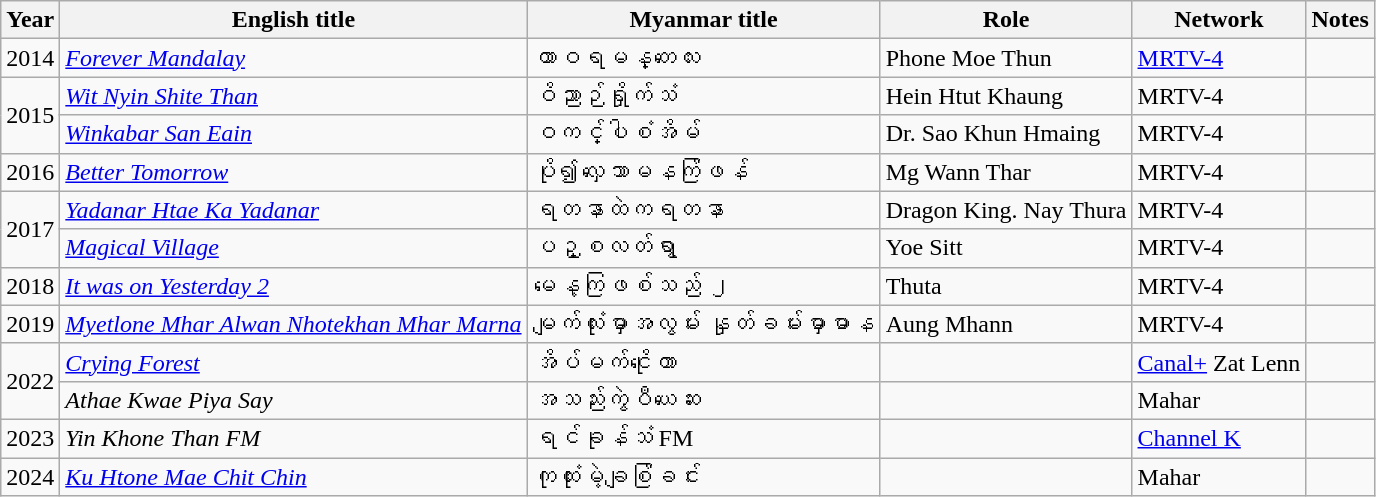<table class="wikitable">
<tr>
<th width=10>Year</th>
<th>English title</th>
<th>Myanmar title</th>
<th>Role</th>
<th>Network</th>
<th>Notes</th>
</tr>
<tr>
<td rowspan="1">2014</td>
<td><em><a href='#'>Forever Mandalay</a></em></td>
<td>ထာဝရမန္တလေး</td>
<td>Phone Moe Thun</td>
<td><a href='#'>MRTV-4</a></td>
<td></td>
</tr>
<tr>
<td rowspan="2">2015</td>
<td><em><a href='#'>Wit Nyin Shite Than</a></em></td>
<td>ဝိညာဉ်ရှိုက်သံ</td>
<td>Hein Htut Khaung</td>
<td>MRTV-4</td>
<td></td>
</tr>
<tr>
<td><em><a href='#'>Winkabar San Eain</a></em></td>
<td>ဝင်္ကပါစံအိမ်</td>
<td>Dr. Sao Khun Hmaing</td>
<td>MRTV-4</td>
<td></td>
</tr>
<tr>
<td rowspan="1">2016</td>
<td><em><a href='#'>Better Tomorrow</a></em></td>
<td>ပို၍လှသောမနက်ဖြန်</td>
<td>Mg Wann Thar</td>
<td>MRTV-4</td>
<td></td>
</tr>
<tr>
<td rowspan="2">2017</td>
<td><em><a href='#'>Yadanar Htae Ka Yadanar</a></em></td>
<td>ရတနာထဲကရတနာ</td>
<td>Dragon King. Nay Thura</td>
<td>MRTV-4</td>
<td></td>
</tr>
<tr>
<td><em><a href='#'>Magical Village</a></em></td>
<td>ပဉ္စလတ်ရွာ</td>
<td>Yoe Sitt</td>
<td>MRTV-4</td>
<td></td>
</tr>
<tr>
<td rowspan="1">2018</td>
<td><em><a href='#'>It was on Yesterday 2</a></em></td>
<td>မနေ့ကဖြစ်သည် ၂</td>
<td>Thuta</td>
<td>MRTV-4</td>
<td></td>
</tr>
<tr>
<td rowspan="1">2019</td>
<td><em><a href='#'>Myetlone Mhar Alwan Nhotekhan Mhar Marna</a></em></td>
<td>မျက်လုံးမှာအလွမ်း နှုတ်ခမ်းမှာမာန</td>
<td>Aung Mhann</td>
<td>MRTV-4</td>
<td></td>
</tr>
<tr>
<td rowspan="2">2022</td>
<td><em><a href='#'>Crying Forest</a></em></td>
<td>အိပ်မက်ငိုတော</td>
<td></td>
<td><a href='#'>Canal+</a> Zat Lenn</td>
<td></td>
</tr>
<tr>
<td><em>Athae Kwae Piya Say</em></td>
<td>အသည်းကွဲပီယဆေး</td>
<td></td>
<td>Mahar</td>
<td></td>
</tr>
<tr>
<td rowspan="1">2023</td>
<td><em>Yin Khone Than FM</em></td>
<td>ရင်ခုန်သံ FM</td>
<td></td>
<td><a href='#'>Channel K</a></td>
<td></td>
</tr>
<tr>
<td rowspan="1">2024</td>
<td><em><a href='#'>Ku Htone Mae Chit Chin</a></em></td>
<td>ကုထုံးမဲ့ချစ်ခြင်း</td>
<td></td>
<td>Mahar</td>
<td></td>
</tr>
</table>
